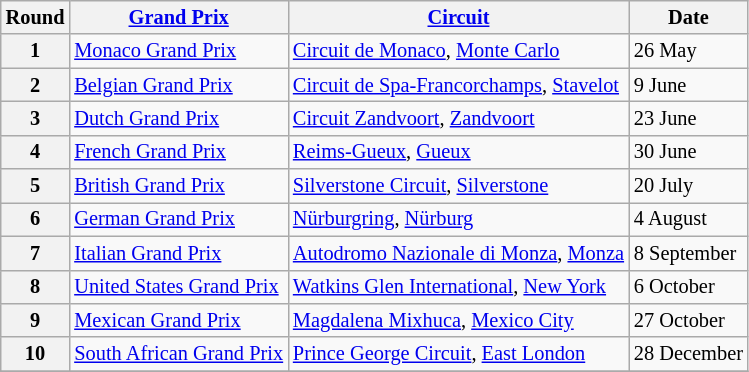<table class="wikitable" style="font-size: 85%;">
<tr>
<th>Round</th>
<th><a href='#'>Grand Prix</a></th>
<th><a href='#'>Circuit</a></th>
<th>Date</th>
</tr>
<tr>
<th>1</th>
<td><a href='#'>Monaco Grand Prix</a></td>
<td> <a href='#'>Circuit de Monaco</a>, <a href='#'>Monte Carlo</a></td>
<td>26 May</td>
</tr>
<tr>
<th>2</th>
<td><a href='#'>Belgian Grand Prix</a></td>
<td> <a href='#'>Circuit de Spa-Francorchamps</a>, <a href='#'>Stavelot</a></td>
<td>9 June</td>
</tr>
<tr>
<th>3</th>
<td><a href='#'>Dutch Grand Prix</a></td>
<td> <a href='#'>Circuit Zandvoort</a>, <a href='#'>Zandvoort</a></td>
<td>23 June</td>
</tr>
<tr>
<th>4</th>
<td><a href='#'>French Grand Prix</a></td>
<td> <a href='#'>Reims-Gueux</a>, <a href='#'>Gueux</a></td>
<td>30 June</td>
</tr>
<tr>
<th>5</th>
<td><a href='#'>British Grand Prix</a></td>
<td> <a href='#'>Silverstone Circuit</a>, <a href='#'>Silverstone</a></td>
<td>20 July</td>
</tr>
<tr>
<th>6</th>
<td><a href='#'>German Grand Prix</a></td>
<td> <a href='#'>Nürburgring</a>, <a href='#'>Nürburg</a></td>
<td>4 August</td>
</tr>
<tr>
<th>7</th>
<td><a href='#'>Italian Grand Prix</a></td>
<td> <a href='#'>Autodromo Nazionale di Monza</a>, <a href='#'>Monza</a></td>
<td>8 September</td>
</tr>
<tr>
<th>8</th>
<td><a href='#'>United States Grand Prix</a></td>
<td> <a href='#'>Watkins Glen International</a>, <a href='#'>New York</a></td>
<td>6 October</td>
</tr>
<tr>
<th>9</th>
<td><a href='#'>Mexican Grand Prix</a></td>
<td> <a href='#'>Magdalena Mixhuca</a>, <a href='#'>Mexico City</a></td>
<td>27 October</td>
</tr>
<tr>
<th>10</th>
<td><a href='#'>South African Grand Prix</a></td>
<td> <a href='#'>Prince George Circuit</a>, <a href='#'>East London</a></td>
<td>28 December</td>
</tr>
<tr>
</tr>
</table>
